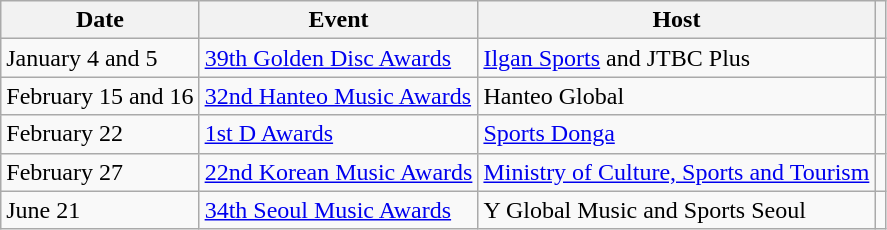<table class="wikitable sortable">
<tr>
<th scope="col">Date</th>
<th scope="col">Event</th>
<th scope="col">Host</th>
<th scope="col" class="unsortable"></th>
</tr>
<tr>
<td>January 4 and 5</td>
<td><a href='#'>39th Golden Disc Awards</a></td>
<td><a href='#'>Ilgan Sports</a> and JTBC Plus</td>
<td style="text-align:center"></td>
</tr>
<tr>
<td>February 15 and 16</td>
<td><a href='#'>32nd Hanteo Music Awards</a></td>
<td>Hanteo Global</td>
<td style="text-align:center"></td>
</tr>
<tr>
<td>February 22</td>
<td><a href='#'>1st D Awards</a></td>
<td><a href='#'>Sports Donga</a></td>
<td style="text-align:center"></td>
</tr>
<tr>
<td>February 27</td>
<td><a href='#'>22nd Korean Music Awards</a></td>
<td><a href='#'>Ministry of Culture, Sports and Tourism</a></td>
<td style="text-align:center"></td>
</tr>
<tr>
<td>June 21</td>
<td><a href='#'>34th Seoul Music Awards</a></td>
<td>Y Global Music and Sports Seoul</td>
<td style="text-align:center"></td>
</tr>
</table>
